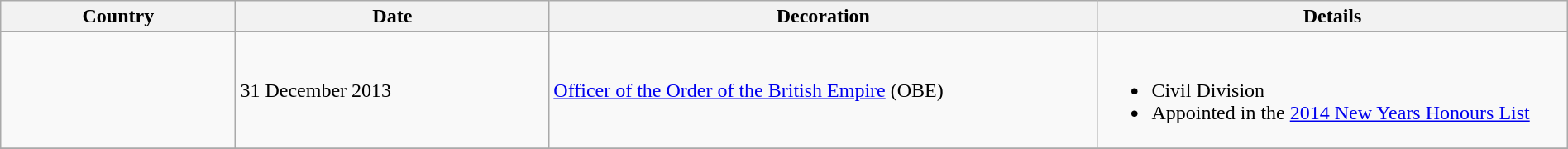<table class="wikitable" style="width:100%;">
<tr>
<th style="width:15%;">Country</th>
<th style="width:20%;">Date</th>
<th style="width:35%;">Decoration</th>
<th style="width:30%;">Details</th>
</tr>
<tr>
<td></td>
<td>31 December 2013</td>
<td><a href='#'>Officer of the Order of the British Empire</a> (OBE)</td>
<td><br><ul><li>Civil Division</li><li>Appointed in the <a href='#'>2014 New Years Honours List</a></li></ul></td>
</tr>
<tr>
</tr>
</table>
